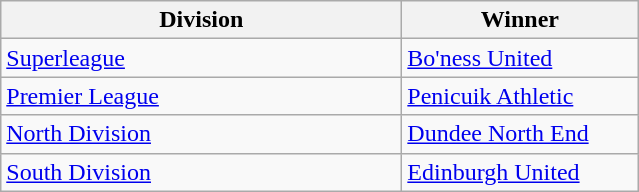<table class="wikitable">
<tr>
<th width=260>Division</th>
<th width=150>Winner</th>
</tr>
<tr>
<td><a href='#'>Superleague</a></td>
<td><a href='#'>Bo'ness United</a></td>
</tr>
<tr>
<td><a href='#'>Premier League</a></td>
<td><a href='#'>Penicuik Athletic</a></td>
</tr>
<tr>
<td><a href='#'>North Division</a></td>
<td><a href='#'>Dundee North End</a></td>
</tr>
<tr>
<td><a href='#'>South Division</a></td>
<td><a href='#'>Edinburgh United</a></td>
</tr>
</table>
